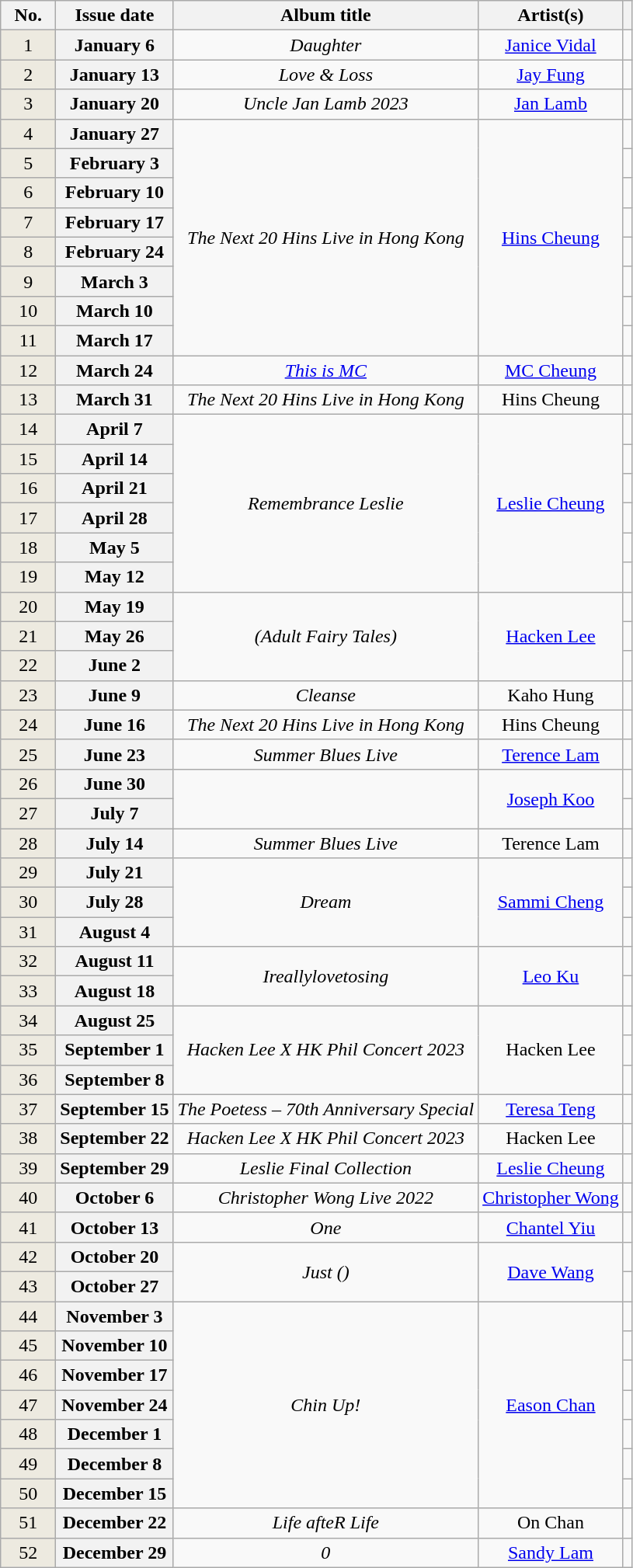<table class="wikitable plainrowheaders" style="text-align: center">
<tr>
<th width="40">No.</th>
<th scope="col">Issue date</th>
<th>Album title</th>
<th>Artist(s)</th>
<th></th>
</tr>
<tr>
<td bgcolor=#EDEAE0 align="center">1</td>
<th scope="row">January 6</th>
<td><em>Daughter</em></td>
<td><a href='#'>Janice Vidal</a></td>
<td></td>
</tr>
<tr>
<td bgcolor=#EDEAE0 align="center">2</td>
<th scope="row">January 13</th>
<td><em>Love & Loss</em></td>
<td><a href='#'>Jay Fung</a></td>
<td></td>
</tr>
<tr>
<td bgcolor=#EDEAE0 align="center">3</td>
<th scope="row">January 20</th>
<td><em>Uncle Jan Lamb 2023</em></td>
<td><a href='#'>Jan Lamb</a></td>
<td></td>
</tr>
<tr>
<td bgcolor=#EDEAE0 align="center">4</td>
<th scope="row">January 27</th>
<td rowspan="8"><em>The Next 20 Hins Live in Hong Kong</em></td>
<td rowspan="8"><a href='#'>Hins Cheung</a></td>
<td></td>
</tr>
<tr>
<td bgcolor=#EDEAE0 align="center">5</td>
<th scope="row">February 3</th>
<td></td>
</tr>
<tr>
<td bgcolor=#EDEAE0 align="center">6</td>
<th scope="row">February 10</th>
<td></td>
</tr>
<tr>
<td bgcolor=#EDEAE0 align="center">7</td>
<th scope="row">February 17</th>
<td></td>
</tr>
<tr>
<td bgcolor=#EDEAE0 align="center">8</td>
<th scope="row">February 24</th>
<td></td>
</tr>
<tr>
<td bgcolor=#EDEAE0 align="center">9</td>
<th scope="row">March 3</th>
<td></td>
</tr>
<tr>
<td bgcolor=#EDEAE0 align="center">10</td>
<th scope="row">March 10</th>
<td></td>
</tr>
<tr>
<td bgcolor=#EDEAE0 align="center">11</td>
<th scope="row">March 17</th>
<td></td>
</tr>
<tr>
<td bgcolor=#EDEAE0 align="center">12</td>
<th scope="row">March 24</th>
<td><em><a href='#'>This is MC</a></em></td>
<td><a href='#'>MC Cheung</a></td>
<td></td>
</tr>
<tr>
<td bgcolor=#EDEAE0 align="center">13</td>
<th scope="row">March 31</th>
<td><em>The Next 20 Hins Live in Hong Kong</em></td>
<td>Hins Cheung</td>
<td></td>
</tr>
<tr>
<td bgcolor=#EDEAE0 align="center">14</td>
<th scope="row">April 7</th>
<td rowspan="6"><em>Remembrance Leslie</em></td>
<td rowspan="6"><a href='#'>Leslie Cheung</a></td>
<td></td>
</tr>
<tr>
<td bgcolor=#EDEAE0 align="center">15</td>
<th scope="row">April 14</th>
<td></td>
</tr>
<tr>
<td bgcolor=#EDEAE0 align="center">16</td>
<th scope="row">April 21</th>
<td></td>
</tr>
<tr>
<td bgcolor=#EDEAE0 align="center">17</td>
<th scope="row">April 28</th>
<td></td>
</tr>
<tr>
<td bgcolor=#EDEAE0 align="center">18</td>
<th scope="row">May 5</th>
<td></td>
</tr>
<tr>
<td bgcolor=#EDEAE0 align="center">19</td>
<th scope="row">May 12</th>
<td></td>
</tr>
<tr>
<td bgcolor=#EDEAE0 align="center">20</td>
<th scope="row">May 19</th>
<td rowspan="3"><em> (Adult Fairy Tales)</em></td>
<td rowspan="3"><a href='#'>Hacken Lee</a></td>
<td></td>
</tr>
<tr>
<td bgcolor=#EDEAE0 align="center">21</td>
<th scope="row">May 26</th>
<td></td>
</tr>
<tr>
<td bgcolor=#EDEAE0 align="center">22</td>
<th scope="row">June 2</th>
<td></td>
</tr>
<tr>
<td bgcolor=#EDEAE0 align="center">23</td>
<th scope="row">June 9</th>
<td><em>Cleanse</em></td>
<td>Kaho Hung</td>
<td></td>
</tr>
<tr>
<td bgcolor=#EDEAE0 align="center">24</td>
<th scope="row">June 16</th>
<td><em>The Next 20 Hins Live in Hong Kong</em></td>
<td>Hins Cheung</td>
<td></td>
</tr>
<tr>
<td bgcolor=#EDEAE0 align="center">25</td>
<th scope="row">June 23</th>
<td><em>Summer Blues Live</em></td>
<td><a href='#'>Terence Lam</a></td>
<td></td>
</tr>
<tr>
<td bgcolor=#EDEAE0 align="center">26</td>
<th scope="row">June 30</th>
<td rowspan="2"><em></em></td>
<td rowspan="2"><a href='#'>Joseph Koo</a></td>
<td></td>
</tr>
<tr>
<td bgcolor=#EDEAE0 align="center">27</td>
<th scope="row">July 7</th>
<td></td>
</tr>
<tr>
<td bgcolor=#EDEAE0 align="center">28</td>
<th scope="row">July 14</th>
<td><em>Summer Blues Live</em></td>
<td>Terence Lam</td>
<td></td>
</tr>
<tr>
<td bgcolor=#EDEAE0 align="center">29</td>
<th scope="row">July 21</th>
<td rowspan="3"><em>Dream</em></td>
<td rowspan="3"><a href='#'>Sammi Cheng</a></td>
<td></td>
</tr>
<tr>
<td bgcolor=#EDEAE0 align="center">30</td>
<th scope="row">July 28</th>
<td></td>
</tr>
<tr>
<td bgcolor=#EDEAE0 align="center">31</td>
<th scope="row">August 4</th>
<td></td>
</tr>
<tr>
<td bgcolor=#EDEAE0 align="center">32</td>
<th scope="row">August 11</th>
<td rowspan="2"><em>Ireallylovetosing</em></td>
<td rowspan="2"><a href='#'>Leo Ku</a></td>
<td></td>
</tr>
<tr>
<td bgcolor=#EDEAE0 align="center">33</td>
<th scope="row">August 18</th>
<td></td>
</tr>
<tr>
<td bgcolor=#EDEAE0 align="center">34</td>
<th scope="row">August 25</th>
<td rowspan="3"><em>Hacken Lee X HK Phil Concert 2023</em></td>
<td rowspan="3">Hacken Lee</td>
<td></td>
</tr>
<tr>
<td bgcolor=#EDEAE0 align="center">35</td>
<th scope="row">September 1</th>
<td></td>
</tr>
<tr>
<td bgcolor=#EDEAE0 align="center">36</td>
<th scope="row">September 8</th>
<td></td>
</tr>
<tr>
<td bgcolor=#EDEAE0 align="center">37</td>
<th scope="row">September 15</th>
<td><em>The Poetess – 70th Anniversary Special</em></td>
<td><a href='#'>Teresa Teng</a></td>
<td></td>
</tr>
<tr>
<td bgcolor=#EDEAE0 align="center">38</td>
<th scope="row">September 22</th>
<td><em>Hacken Lee X HK Phil Concert 2023</em></td>
<td>Hacken Lee</td>
<td></td>
</tr>
<tr>
<td bgcolor=#EDEAE0 align="center">39</td>
<th scope="row">September 29</th>
<td><em>Leslie Final Collection</em></td>
<td><a href='#'>Leslie Cheung</a></td>
<td></td>
</tr>
<tr>
<td bgcolor=#EDEAE0 align="center">40</td>
<th scope="row">October 6</th>
<td><em>Christopher Wong Live 2022</em></td>
<td><a href='#'>Christopher Wong</a></td>
<td></td>
</tr>
<tr>
<td bgcolor=#EDEAE0 align="center">41</td>
<th scope="row">October 13</th>
<td><em>One</em></td>
<td><a href='#'>Chantel Yiu</a></td>
<td></td>
</tr>
<tr>
<td bgcolor=#EDEAE0 align="center">42</td>
<th scope="row">October 20</th>
<td rowspan="2"><em>Just ()</em></td>
<td rowspan="2"><a href='#'>Dave Wang</a></td>
<td></td>
</tr>
<tr>
<td bgcolor=#EDEAE0 align="center">43</td>
<th scope="row">October 27</th>
<td></td>
</tr>
<tr>
<td bgcolor=#EDEAE0 align="center">44</td>
<th scope="row">November 3</th>
<td rowspan="7"><em>Chin Up!</em></td>
<td rowspan="7"><a href='#'>Eason Chan</a></td>
<td></td>
</tr>
<tr>
<td bgcolor=#EDEAE0 align="center">45</td>
<th scope="row">November 10</th>
<td></td>
</tr>
<tr>
<td bgcolor=#EDEAE0 align="center">46</td>
<th scope="row">November 17</th>
<td></td>
</tr>
<tr>
<td bgcolor=#EDEAE0 align="center">47</td>
<th scope="row">November 24</th>
<td></td>
</tr>
<tr>
<td bgcolor=#EDEAE0 align="center">48</td>
<th scope="row">December 1</th>
<td></td>
</tr>
<tr>
<td bgcolor=#EDEAE0 align="center">49</td>
<th scope="row">December 8</th>
<td></td>
</tr>
<tr>
<td bgcolor=#EDEAE0 align="center">50</td>
<th scope="row">December 15</th>
<td></td>
</tr>
<tr>
<td bgcolor=#EDEAE0 align="center">51</td>
<th scope="row">December 22</th>
<td><em>Life afteR Life</em></td>
<td>On Chan</td>
<td></td>
</tr>
<tr>
<td bgcolor=#EDEAE0 align="center">52</td>
<th scope="row">December 29</th>
<td><em>0</em></td>
<td><a href='#'>Sandy Lam</a></td>
<td></td>
</tr>
</table>
